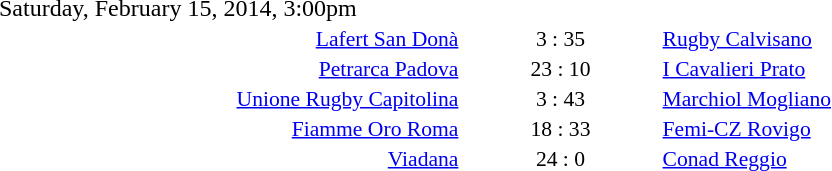<table style="width:70%;" cellspacing="1">
<tr>
<th width=35%></th>
<th width=15%></th>
<th></th>
</tr>
<tr>
<td>Saturday, February 15, 2014, 3:00pm</td>
</tr>
<tr style=font-size:90%>
<td align=right><a href='#'>Lafert San Donà</a></td>
<td align=center>3 : 35</td>
<td><a href='#'>Rugby Calvisano</a></td>
</tr>
<tr style=font-size:90%>
<td align=right><a href='#'>Petrarca Padova</a></td>
<td align=center>23 : 10</td>
<td><a href='#'>I Cavalieri Prato</a></td>
</tr>
<tr style=font-size:90%>
<td align=right><a href='#'>Unione Rugby Capitolina</a></td>
<td align=center>3 : 43</td>
<td><a href='#'>Marchiol Mogliano</a></td>
</tr>
<tr style=font-size:90%>
<td align=right><a href='#'>Fiamme Oro Roma</a></td>
<td align=center>18 : 33</td>
<td><a href='#'>Femi-CZ Rovigo</a></td>
</tr>
<tr style=font-size:90%>
<td align=right><a href='#'>Viadana</a></td>
<td align=center>24 : 0</td>
<td><a href='#'>Conad Reggio</a></td>
</tr>
</table>
